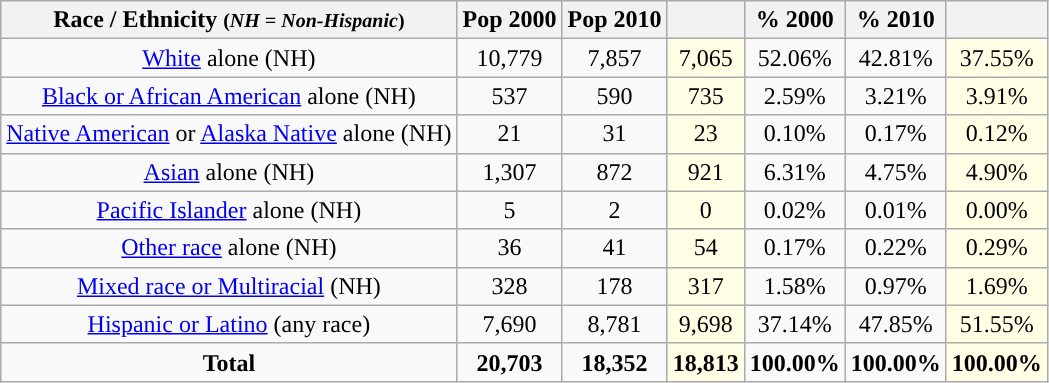<table class="wikitable" style="text-align:center;">
<tr>
<th>Race / Ethnicity <small>(<em>NH = Non-Hispanic</em>)</small></th>
<th>Pop 2000</th>
<th>Pop 2010</th>
<th></th>
<th>% 2000</th>
<th>% 2010</th>
<th></th>
</tr>
<tr>
<td><a href='#'>White</a> alone (NH)</td>
<td>10,779</td>
<td>7,857</td>
<td style='background: #ffffe6;'>7,065</td>
<td>52.06%</td>
<td>42.81%</td>
<td style='background: #ffffe6;'>37.55%</td>
</tr>
<tr>
<td><a href='#'>Black or African American</a> alone (NH)</td>
<td>537</td>
<td>590</td>
<td style='background: #ffffe6;'>735</td>
<td>2.59%</td>
<td>3.21%</td>
<td style='background: #ffffe6;'>3.91%</td>
</tr>
<tr>
<td><a href='#'>Native American</a> or <a href='#'>Alaska Native</a> alone (NH)</td>
<td>21</td>
<td>31</td>
<td style='background: #ffffe6;'>23</td>
<td>0.10%</td>
<td>0.17%</td>
<td style='background: #ffffe6;'>0.12%</td>
</tr>
<tr>
<td><a href='#'>Asian</a> alone (NH)</td>
<td>1,307</td>
<td>872</td>
<td style='background: #ffffe6;'>921</td>
<td>6.31%</td>
<td>4.75%</td>
<td style='background: #ffffe6;'>4.90%</td>
</tr>
<tr>
<td><a href='#'>Pacific Islander</a> alone (NH)</td>
<td>5</td>
<td>2</td>
<td style='background: #ffffe6;'>0</td>
<td>0.02%</td>
<td>0.01%</td>
<td style='background: #ffffe6;'>0.00%</td>
</tr>
<tr>
<td><a href='#'>Other race</a> alone (NH)</td>
<td>36</td>
<td>41</td>
<td style='background: #ffffe6;'>54</td>
<td>0.17%</td>
<td>0.22%</td>
<td style='background: #ffffe6;'>0.29%</td>
</tr>
<tr>
<td><a href='#'>Mixed race or Multiracial</a> (NH)</td>
<td>328</td>
<td>178</td>
<td style='background: #ffffe6;'>317</td>
<td>1.58%</td>
<td>0.97%</td>
<td style='background: #ffffe6;'>1.69%</td>
</tr>
<tr>
<td><a href='#'>Hispanic or Latino</a> (any race)</td>
<td>7,690</td>
<td>8,781</td>
<td style='background: #ffffe6;'>9,698</td>
<td>37.14%</td>
<td>47.85%</td>
<td style='background: #ffffe6;'>51.55%</td>
</tr>
<tr>
<td><strong>Total</strong></td>
<td><strong>20,703</strong></td>
<td><strong>18,352</strong></td>
<td style='background: #ffffe6;'><strong>18,813</strong></td>
<td><strong>100.00%</strong></td>
<td><strong>100.00%</strong></td>
<td style='background: #ffffe6;'><strong>100.00%</strong></td>
</tr>
</table>
